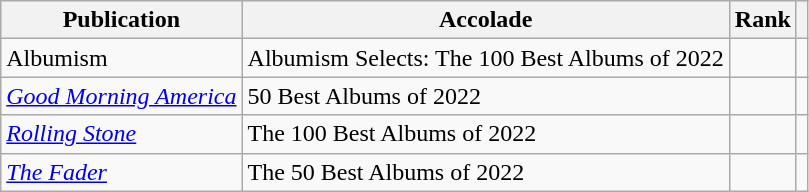<table class="wikitable sortable plainrowheaders">
<tr>
<th scope="col">Publication</th>
<th scope="col">Accolade</th>
<th scope="col">Rank</th>
<th scope="col" class="unsortable"></th>
</tr>
<tr>
<td>Albumism</td>
<td>Albumism Selects: The 100 Best Albums of 2022</td>
<td></td>
<td></td>
</tr>
<tr>
<td><em><a href='#'>Good Morning America</a></em></td>
<td>50 Best Albums of 2022</td>
<td></td>
<td></td>
</tr>
<tr>
<td><em><a href='#'>Rolling Stone</a></em></td>
<td>The 100 Best Albums of 2022</td>
<td></td>
<td></td>
</tr>
<tr>
<td><em><a href='#'>The Fader</a></em></td>
<td>The 50 Best Albums of 2022</td>
<td></td>
<td></td>
</tr>
</table>
